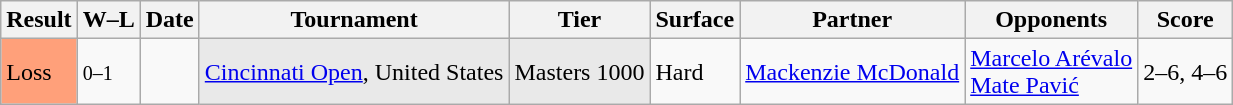<table class="wikitable">
<tr>
<th>Result</th>
<th class="unsortable">W–L</th>
<th>Date</th>
<th>Tournament</th>
<th>Tier</th>
<th>Surface</th>
<th>Partner</th>
<th>Opponents</th>
<th class="unsortable">Score</th>
</tr>
<tr>
<td bgcolor=ffa07a>Loss</td>
<td><small>0–1</small></td>
<td><a href='#'></a></td>
<td style="background:#e9e9e9;"><a href='#'>Cincinnati Open</a>, United States</td>
<td style="background:#e9e9e9;">Masters 1000</td>
<td>Hard</td>
<td> <a href='#'>Mackenzie McDonald</a></td>
<td> <a href='#'>Marcelo Arévalo</a><br> <a href='#'>Mate Pavić</a></td>
<td>2–6, 4–6</td>
</tr>
</table>
